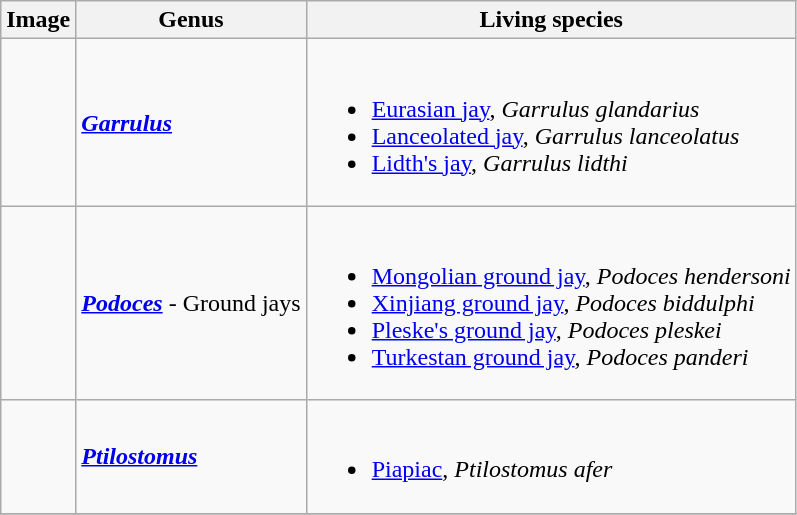<table class="wikitable">
<tr>
<th>Image</th>
<th>Genus</th>
<th>Living species</th>
</tr>
<tr>
<td></td>
<td><strong><em><a href='#'>Garrulus</a></em></strong> </td>
<td><br><ul><li><a href='#'>Eurasian jay</a>, <em>Garrulus glandarius</em></li><li><a href='#'>Lanceolated jay</a>, <em>Garrulus lanceolatus</em></li><li><a href='#'>Lidth's jay</a>, <em>Garrulus lidthi</em></li></ul></td>
</tr>
<tr>
<td></td>
<td><strong><em><a href='#'>Podoces</a></em></strong>  - Ground jays</td>
<td><br><ul><li><a href='#'>Mongolian ground jay</a>, <em>Podoces hendersoni</em></li><li><a href='#'>Xinjiang ground jay</a>, <em>Podoces biddulphi</em></li><li><a href='#'>Pleske's ground jay</a>, <em>Podoces pleskei</em></li><li><a href='#'>Turkestan ground jay</a>, <em>Podoces panderi</em></li></ul></td>
</tr>
<tr>
<td></td>
<td><strong><em><a href='#'>Ptilostomus</a></em></strong> </td>
<td><br><ul><li><a href='#'>Piapiac</a>, <em>Ptilostomus afer</em></li></ul></td>
</tr>
<tr>
</tr>
</table>
